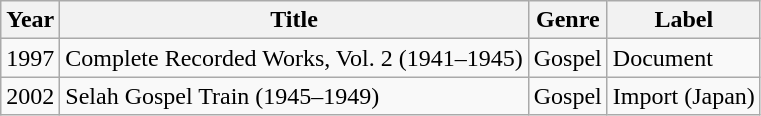<table class="wikitable">
<tr>
<th>Year</th>
<th>Title</th>
<th>Genre</th>
<th>Label</th>
</tr>
<tr>
<td>1997</td>
<td>Complete Recorded Works, Vol. 2 (1941–1945)</td>
<td>Gospel</td>
<td>Document</td>
</tr>
<tr>
<td>2002</td>
<td>Selah Gospel Train (1945–1949)</td>
<td>Gospel</td>
<td>Import (Japan)</td>
</tr>
</table>
